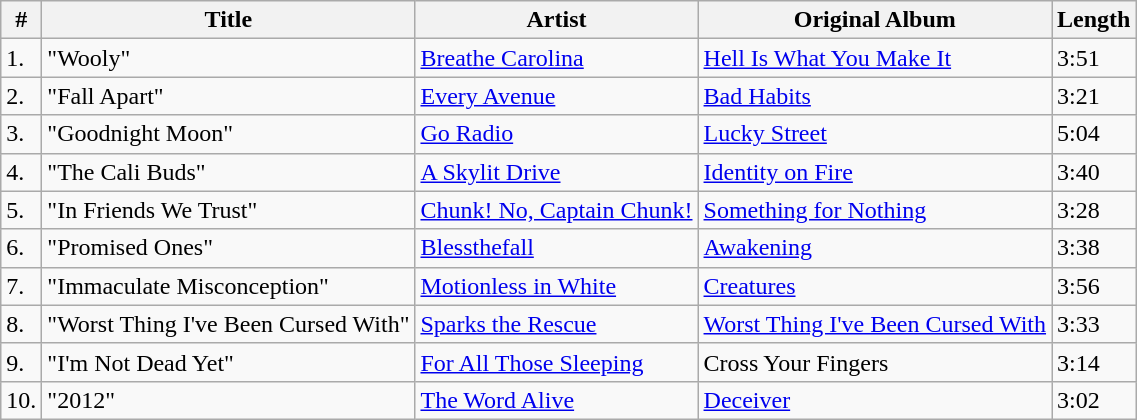<table class="wikitable" border="1">
<tr>
<th>#</th>
<th>Title</th>
<th>Artist</th>
<th>Original Album</th>
<th>Length</th>
</tr>
<tr>
<td>1.</td>
<td>"Wooly"</td>
<td><a href='#'>Breathe Carolina</a></td>
<td><a href='#'>Hell Is What You Make It</a></td>
<td>3:51</td>
</tr>
<tr>
<td>2.</td>
<td>"Fall Apart"</td>
<td><a href='#'>Every Avenue</a></td>
<td><a href='#'>Bad Habits</a></td>
<td>3:21</td>
</tr>
<tr>
<td>3.</td>
<td>"Goodnight Moon"</td>
<td><a href='#'>Go Radio</a></td>
<td><a href='#'>Lucky Street</a></td>
<td>5:04</td>
</tr>
<tr>
<td>4.</td>
<td>"The Cali Buds"</td>
<td><a href='#'>A Skylit Drive</a></td>
<td><a href='#'>Identity on Fire</a></td>
<td>3:40</td>
</tr>
<tr>
<td>5.</td>
<td>"In Friends We Trust"</td>
<td><a href='#'>Chunk! No, Captain Chunk!</a></td>
<td><a href='#'>Something for Nothing</a></td>
<td>3:28</td>
</tr>
<tr>
<td>6.</td>
<td>"Promised Ones"</td>
<td><a href='#'>Blessthefall</a></td>
<td><a href='#'>Awakening</a></td>
<td>3:38</td>
</tr>
<tr>
<td>7.</td>
<td>"Immaculate Misconception"</td>
<td><a href='#'>Motionless in White</a></td>
<td><a href='#'>Creatures</a></td>
<td>3:56</td>
</tr>
<tr>
<td>8.</td>
<td>"Worst Thing I've Been Cursed With"</td>
<td><a href='#'>Sparks the Rescue</a></td>
<td><a href='#'>Worst Thing I've Been Cursed With</a></td>
<td>3:33</td>
</tr>
<tr>
<td>9.</td>
<td>"I'm Not Dead Yet"</td>
<td><a href='#'>For All Those Sleeping</a></td>
<td>Cross Your Fingers</td>
<td>3:14</td>
</tr>
<tr>
<td>10.</td>
<td>"2012"</td>
<td><a href='#'>The Word Alive</a></td>
<td><a href='#'>Deceiver</a></td>
<td>3:02</td>
</tr>
</table>
